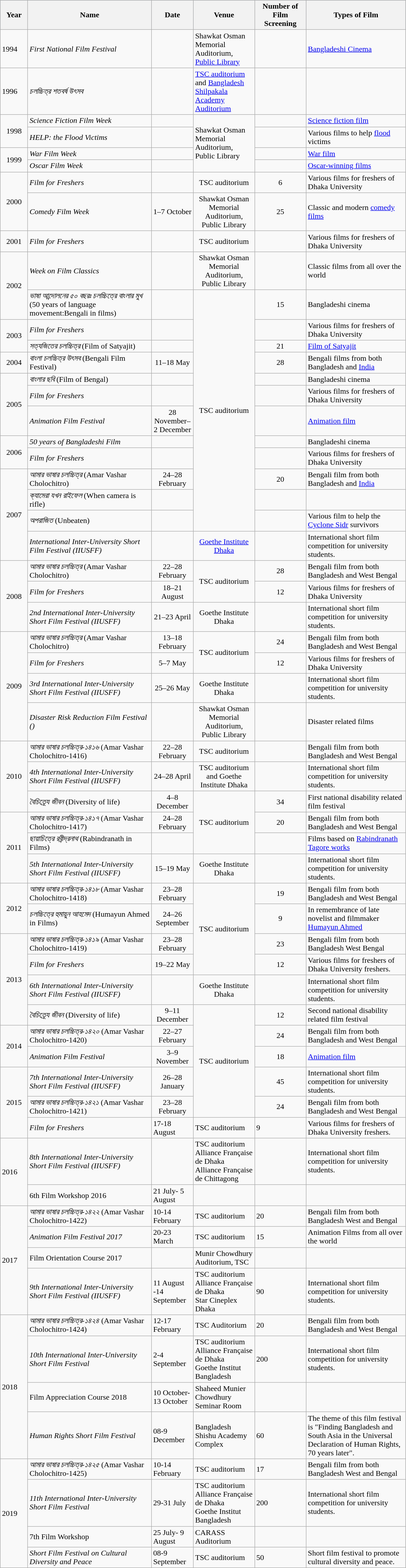<table class="wikitable">
<tr style="background:#B0C4DE;">
<th style="width:50px;">Year</th>
<th style="width:250px;">Name</th>
<th style="width:80px;">Date</th>
<th style="width:120px;">Venue</th>
<th style="width:100px;">Number of Film Screening</th>
<th style="width:200px;">Types of Film</th>
</tr>
<tr>
<td>1994</td>
<td><em>First National Film Festival</em></td>
<td></td>
<td>Shawkat Osman Memorial Auditorium, <a href='#'>Public Library</a></td>
<td></td>
<td><a href='#'>Bangladeshi Cinema</a></td>
</tr>
<tr>
<td>1996</td>
<td><em>চলচ্চিত্র শতবর্ষ উৎসব</em></td>
<td></td>
<td><a href='#'>TSC auditorium</a> and <a href='#'>Bangladesh Shilpakala Academy Auditorium</a></td>
<td></td>
<td></td>
</tr>
<tr>
<td rowspan=2 style="text-align:center">1998</td>
<td style="text-align:left"><em>Science Fiction Film Week</em></td>
<td style="text-align:center"></td>
<td rowspan="4">Shawkat Osman Memorial Auditorium, Public Library</td>
<td style="text-align:center"></td>
<td style="text-align:left"><a href='#'>Science fiction film</a></td>
</tr>
<tr>
<td style="text-align:left"><em>HELP: the Flood Victims</em></td>
<td style="text-align:center"></td>
<td style="text-align:center"></td>
<td style="text-align:left">Various films to help <a href='#'>flood</a> victims</td>
</tr>
<tr>
<td rowspan=2 style="text-align:center">1999</td>
<td style="text-align:left"><em>War Film Week</em></td>
<td style="text-align:center"></td>
<td style="text-align:center"></td>
<td style="text-align:left"><a href='#'>War film</a></td>
</tr>
<tr>
<td style="text-align:left"><em>Oscar Film Week</em></td>
<td style="text-align:center"></td>
<td style="text-align:center"></td>
<td style="text-align:left"><a href='#'>Oscar-winning films</a></td>
</tr>
<tr>
<td rowspan=2 style="text-align:center">2000</td>
<td style="text-align:left"><em>Film for Freshers</em></td>
<td style="text-align:center"></td>
<td style="text-align:center">TSC auditorium</td>
<td style="text-align:center">6</td>
<td style="text-align:left">Various films for freshers of Dhaka University</td>
</tr>
<tr>
<td style="text-align:left"><em>Comedy Film Week</em></td>
<td style="text-align:center">1–7 October</td>
<td style="text-align:center">Shawkat Osman Memorial Auditorium, Public Library</td>
<td style="text-align:center">25</td>
<td style="text-align:left">Classic and modern <a href='#'>comedy films</a></td>
</tr>
<tr>
<td style="text-align:center">2001</td>
<td style="text-align:left"><em>Film for Freshers</em></td>
<td style="text-align:center"></td>
<td style="text-align:center">TSC auditorium</td>
<td style="text-align:center"></td>
<td style="text-align:left">Various films for freshers of Dhaka University</td>
</tr>
<tr>
<td rowspan=2 style="text-align:center">2002</td>
<td style="text-align:left"><em>Week on Film Classics</em></td>
<td style="text-align:center"></td>
<td style="text-align:center">Shawkat Osman Memorial Auditorium, Public Library</td>
<td style="text-align:center"></td>
<td style="text-align:left">Classic films from all over the world</td>
</tr>
<tr>
<td style="text-align:left"><em>ভাষা আন্দোলনের ৫০ বছরঃ চলচ্চিত্রে বাংলার মুখ</em> (50 years of language movement:Bengali in films)</td>
<td style="text-align:center"></td>
<td rowspan=12 style="text-align:center">TSC auditorium</td>
<td style="text-align:center">15</td>
<td style="text-align:left">Bangladeshi cinema</td>
</tr>
<tr>
<td rowspan=2 style="text-align:center">2003</td>
<td style="text-align:left"><em>Film for Freshers</em></td>
<td style="text-align:center"></td>
<td style="text-align:center"></td>
<td style="text-align:left">Various films for freshers of Dhaka University</td>
</tr>
<tr>
<td style="text-align:left"><em>সত্যজিতের চলচ্চিত্র</em> (Film of Satyajit)</td>
<td style="text-align:center"></td>
<td style="text-align:center">21</td>
<td style="text-align:left"><a href='#'>Film of Satyajit</a></td>
</tr>
<tr>
<td style="text-align:center">2004</td>
<td style="text-align:left"><em>বাংলা চলচ্চিত্র উৎসব</em> (Bengali Film Festival)</td>
<td style="text-align:center">11–18 May</td>
<td style="text-align:center">28</td>
<td style="text-align:left">Bengali films from both Bangladesh and <a href='#'>India</a></td>
</tr>
<tr>
<td rowspan=3 style="text-align:center">2005</td>
<td style="text-align:left"><em>বাংলার ছবি</em> (Film of Bengal)</td>
<td style="text-align:center"></td>
<td style="text-align:center"></td>
<td style="text-align:left">Bangladeshi cinema</td>
</tr>
<tr>
<td style="text-align:left"><em>Film for Freshers</em></td>
<td style="text-align:center"></td>
<td style="text-align:center"></td>
<td style="text-align:left">Various films for freshers of Dhaka University</td>
</tr>
<tr>
<td style="text-align:left"><em>Animation Film Festival</em></td>
<td style="text-align:center">28 November–2 December</td>
<td style="text-align:center"></td>
<td style="text-align:left"><a href='#'>Animation film</a></td>
</tr>
<tr>
<td rowspan=2 style="text-align:center">2006</td>
<td style="text-align:left"><em>50 years of Bangladeshi Film</em></td>
<td style="text-align:center"></td>
<td style="text-align:center"></td>
<td style="text-align:left">Bangladeshi cinema</td>
</tr>
<tr>
<td style="text-align:left"><em>Film for Freshers</em></td>
<td style="text-align:center"></td>
<td style="text-align:center"></td>
<td style="text-align:left">Various films for freshers of Dhaka University</td>
</tr>
<tr>
<td rowspan=4 style="text-align:center">2007</td>
<td style="text-align:left"><em>আমার ভাষার চলচ্চিত্র</em> (Amar Vashar Cholochitro)</td>
<td style="text-align:center">24–28 February</td>
<td style="text-align:center">20</td>
<td style="text-align:left">Bengali film from both Bangladesh and <a href='#'>India</a></td>
</tr>
<tr>
<td style="text-align:left"><em>ক্যামেরা যখন রাইফেল</em> (When camera is rifle)</td>
<td style="text-align:center"></td>
<td style="text-align:center"></td>
<td style="text-align:left"></td>
</tr>
<tr>
<td style="text-align:left"><em>অপরাজিত</em> (Unbeaten)</td>
<td style="text-align:center"></td>
<td style="text-align:center"></td>
<td style="text-align:left">Various film to help the <a href='#'>Cyclone Sidr</a> survivors</td>
</tr>
<tr>
<td style="text-align:left"><em>International Inter-University Short Film Festival (IIUSFF)</em></td>
<td style="text-align:center"></td>
<td style="text-align:center"><a href='#'>Goethe Institute Dhaka</a></td>
<td style="text-align:center"></td>
<td style="text-align:left">International short film competition for university students.</td>
</tr>
<tr>
<td rowspan=3 style="text-align:center">2008</td>
<td style="text-align:left"><em>আমার ভাষার চলচ্চিত্র</em> (Amar Vashar Cholochitro)</td>
<td style="text-align:center">22–28 February</td>
<td rowspan=2 style="text-align:center">TSC auditorium</td>
<td style="text-align:center">28</td>
<td style="text-align:left">Bengali film from both Bangladesh and West Bengal</td>
</tr>
<tr>
<td style="text-align:left"><em>Film for Freshers</em></td>
<td style="text-align:center">18–21 August</td>
<td style="text-align:center">12</td>
<td style="text-align:left">Various films for freshers of Dhaka University</td>
</tr>
<tr>
<td style="text-align:left"><em>2nd International Inter-University Short Film Festival (IIUSFF)</em></td>
<td style="text-align:center">21–23 April</td>
<td style="text-align:center">Goethe Institute Dhaka</td>
<td style="text-align:center"></td>
<td style="text-align:left">International short film competition for university students.</td>
</tr>
<tr>
<td rowspan=4 style="text-align:center">2009</td>
<td style="text-align:left"><em>আমার ভাষার চলচ্চিত্র</em> (Amar Vashar Cholochitro)</td>
<td style="text-align:center">13–18 February</td>
<td rowspan=2 style="text-align:center">TSC auditorium</td>
<td style="text-align:center">24</td>
<td style="text-align:left">Bengali film from both Bangladesh and West Bengal</td>
</tr>
<tr>
<td style="text-align:left"><em>Film for Freshers</em></td>
<td style="text-align:center">5–7 May</td>
<td style="text-align:center">12</td>
<td style="text-align:left">Various films for freshers of Dhaka University</td>
</tr>
<tr>
<td style="text-align:left"><em>3rd International Inter-University Short Film Festival (IIUSFF)</em></td>
<td style="text-align:center">25–26 May</td>
<td style="text-align:center">Goethe Institute Dhaka</td>
<td style="text-align:center"></td>
<td style="text-align:left">International short film competition for university students.</td>
</tr>
<tr>
<td style="text-align:left"><em>Disaster Risk Reduction Film Festival</em> <em>()</em></td>
<td style="text-align:center"></td>
<td style="text-align:center">Shawkat Osman Memorial Auditorium, Public Library</td>
<td style="text-align:center"></td>
<td style="text-align:left">Disaster related films</td>
</tr>
<tr>
<td rowspan=3 style="text-align:center">2010</td>
<td style="text-align:left"><em>আমার ভাষার চলচ্চিত্র-১৪১৬</em> (Amar Vashar Cholochitro-1416)</td>
<td style="text-align:center">22–28 February</td>
<td style="text-align:center">TSC auditorium</td>
<td style="text-align:center"></td>
<td style="text-align:left">Bengali film from both Bangladesh and West Bengal</td>
</tr>
<tr>
<td style="text-align:left"><em>4th International Inter-University Short Film Festival (IIUSFF)</em></td>
<td style="text-align:center">24–28 April</td>
<td style="text-align:center">TSC auditorium and Goethe Institute Dhaka</td>
<td style="text-align:center"></td>
<td style="text-align:left">International short film competition for university students.</td>
</tr>
<tr>
<td style="text-align:left"><em>বৈচিত্র্যে জীবন</em> (Diversity of life)</td>
<td style="text-align:center">4–8 December</td>
<td rowspan=3 style="text-align:center">TSC auditorium</td>
<td style="text-align:center">34</td>
<td style="text-align:left">First national disability related film festival</td>
</tr>
<tr>
<td rowspan=3 style="text-align:center">2011</td>
<td style="text-align:left"><em>আমার ভাষার চলচ্চিত্র-১৪১৭</em> (Amar Vashar Cholochitro-1417)</td>
<td style="text-align:center">24–28 February</td>
<td style="text-align:center">20</td>
<td style="text-align:left">Bengali film from both Bangladesh and West Bengal</td>
</tr>
<tr>
<td style="text-align:left"><em>ছায়াচিত্রে রবীন্দ্রনাথ</em> (Rabindranath in Films)</td>
<td style="text-align:center"></td>
<td style="text-align:center"></td>
<td style="text-align:left">Films based on <a href='#'>Rabindranath Tagore works</a></td>
</tr>
<tr>
<td style="text-align:left"><em>5th International Inter-University Short Film Festival (IIUSFF)</em></td>
<td style="text-align:center">15–19 May</td>
<td style="text-align:center">Goethe Institute Dhaka</td>
<td style="text-align:center"></td>
<td style="text-align:left">International short film competition for university students.</td>
</tr>
<tr>
<td rowspan=2 style="text-align:center">2012</td>
<td style="text-align:left"><em>আমার ভাষার চলচ্চিত্র-১৪১৮</em> (Amar Vashar Cholochitro-1418)</td>
<td style="text-align:center">23–28 February</td>
<td rowspan=4 style="text-align:center">TSC auditorium</td>
<td style="text-align:center">19</td>
<td style="text-align:left">Bengali film from both Bangladesh and West Bengal</td>
</tr>
<tr>
<td style="text-align:left"><em>চলচ্চিত্রে হুমায়ুন আহমেদ</em> (Humayun Ahmed in Films)</td>
<td style="text-align:center">24–26 September</td>
<td style="text-align:center">9</td>
<td style="text-align:left">In remembrance of late novelist and filmmaker <a href='#'>Humayun Ahmed</a></td>
</tr>
<tr>
<td rowspan=4 style="text-align:center">2013</td>
<td style="text-align:left"><em>আমার ভাষার চলচ্চিত্র-১৪১৯</em> (Amar Vashar Cholochitro-1419)</td>
<td style="text-align:center">23–28 February</td>
<td style="text-align:center">23</td>
<td style="text-align:left">Bengali film from both Bangladesh West Bengal</td>
</tr>
<tr>
<td style="text-align:left"><em>Film for Freshers</em></td>
<td style="text-align:center">19–22 May</td>
<td style="text-align:center">12 </td>
<td style="text-align:left">Various films for freshers of Dhaka University freshers.</td>
</tr>
<tr>
<td style="text-align:left"><em>6th International Inter-University Short Film Festival (IIUSFF)</em></td>
<td style="text-align:center"></td>
<td style="text-align:center">Goethe Institute Dhaka</td>
<td style="text-align:center"></td>
<td style="text-align:left">International short film competition for university students.</td>
</tr>
<tr>
<td style="text-align:left"><em>বৈচিত্র্যে জীবন</em> (Diversity of life)</td>
<td style="text-align:center">9–11 December</td>
<td rowspan=5 style="text-align:center">TSC auditorium</td>
<td style="text-align:center">12 </td>
<td style="text-align:left">Second national disability related film festival</td>
</tr>
<tr>
<td rowspan=2 style="text-align:center">2014</td>
<td style="text-align:left"><em>আমার ভাষার চলচ্চিত্র-১৪২০</em> (Amar Vashar Cholochitro-1420)</td>
<td style="text-align:center">22–27 February</td>
<td style="text-align:center">24</td>
<td style="text-align:left">Bengali film from both Bangladesh and West Bengal</td>
</tr>
<tr>
<td style="text-align:left"><em>Animation Film Festival</em></td>
<td style="text-align:center">3–9 November</td>
<td style="text-align:center">18</td>
<td style="text-align:left"><a href='#'>Animation film</a></td>
</tr>
<tr>
<td rowspan="3" style="text-align:center">2015</td>
<td style="text-align:left"><em>7th International Inter-University Short Film Festival (IIUSFF)</em></td>
<td style="text-align:center">26–28 January</td>
<td style="text-align:center">45</td>
<td style="text-align:left">International short film competition for university students.</td>
</tr>
<tr>
<td style="text-align:left"><em>আমার ভাষার চলচ্চিত্র-১৪২১</em> (Amar Vashar Cholochitro-1421)</td>
<td style="text-align:center">23–28 February</td>
<td style="text-align:center">24</td>
<td style="text-align:left">Bengali film from both Bangladesh and West Bengal</td>
</tr>
<tr>
<td><em>Film for Freshers</em></td>
<td>17-18 August</td>
<td>TSC auditorium</td>
<td>9</td>
<td>Various films for freshers of Dhaka University freshers.</td>
</tr>
<tr>
<td rowspan="2">2016</td>
<td><em>8th International Inter-University Short Film Festival (IIUSFF)</em></td>
<td></td>
<td>TSC auditorium<br>Alliance Française de Dhaka<br>Alliance Française de Chittagong</td>
<td></td>
<td>International short film competition for university students.</td>
</tr>
<tr>
<td>6th Film Workshop 2016</td>
<td>21 July- 5 August</td>
<td></td>
<td></td>
<td></td>
</tr>
<tr>
<td rowspan="4">2017</td>
<td><em>আমার ভাষার চলচ্চিত্র-১৪২২</em> (Amar Vashar Cholochitro-1422)</td>
<td>10-14 February</td>
<td>TSC auditorium</td>
<td>20</td>
<td>Bengali film from both Bangladesh West and Bengal</td>
</tr>
<tr>
<td><em>Animation Film Festival 2017</em></td>
<td>20-23 March</td>
<td>TSC auditorium</td>
<td>15</td>
<td>Animation Films from all over the world</td>
</tr>
<tr>
<td>Film Orientation Course 2017</td>
<td></td>
<td>Munir Chowdhury Auditorium, TSC</td>
<td></td>
<td></td>
</tr>
<tr>
<td><em>9th International Inter-University Short Film Festival (IIUSFF)</em></td>
<td>11 August -14 September</td>
<td>TSC auditorium<br>Alliance Française de Dhaka<br>Star Cineplex Dhaka</td>
<td>90</td>
<td>International short film competition for university students.</td>
</tr>
<tr>
<td rowspan="4">2018</td>
<td><em>আমার ভাষার চলচ্চিত্র-১৪২৪</em> (Amar Vashar Cholochitro-1424)</td>
<td>12-17 February</td>
<td>TSC Auditorium</td>
<td>20</td>
<td>Bengali film from both Bangladesh and West Bengal</td>
</tr>
<tr>
<td><em>10th International Inter-University Short Film Festival</em></td>
<td>2-4 September</td>
<td>TSC auditorium<br>Alliance Française de Dhaka<br>Goethe Institut Bangladesh</td>
<td>200</td>
<td>International short film competition for university students.</td>
</tr>
<tr>
<td>Film Appreciation Course 2018</td>
<td>10 October-13 October</td>
<td>Shaheed Munier Chowdhury Seminar Room</td>
<td></td>
<td></td>
</tr>
<tr>
<td><em>Human Rights Short Film Festival</em></td>
<td>08-9 December</td>
<td>Bangladesh Shishu Academy Complex</td>
<td>60</td>
<td>The theme of this film festival is "Finding Bangladesh and South Asia in the Universal Declaration of Human Rights, 70 years later".</td>
</tr>
<tr>
<td rowspan="4">2019</td>
<td><em>আমার ভাষার চলচ্চিত্র-১৪২৫</em> (Amar Vashar Cholochitro-1425)</td>
<td>10-14 February</td>
<td>TSC auditorium</td>
<td>17</td>
<td>Bengali film from both Bangladesh West and Bengal</td>
</tr>
<tr>
<td><em>11th International Inter-University Short Film Festival</em></td>
<td>29-31 July</td>
<td>TSC auditorium<br>Alliance Française de Dhaka<br>Goethe Institut Bangladesh</td>
<td>200</td>
<td>International short film competition for university students.</td>
</tr>
<tr>
<td>7th Film Workshop</td>
<td>25 July- 9 August</td>
<td>CARASS Auditorium</td>
<td></td>
<td></td>
</tr>
<tr>
<td><em>Short Film Festival on Cultural Diversity and Peace</em></td>
<td>08-9 September</td>
<td>TSC auditorium</td>
<td>50</td>
<td>Short film festival to promote cultural diversity and peace.</td>
</tr>
</table>
